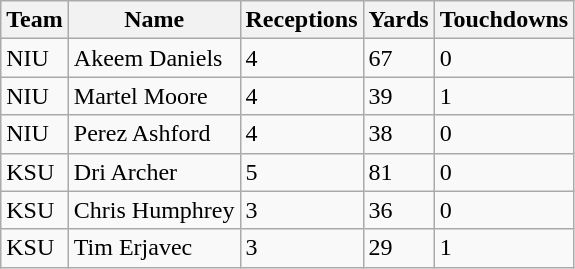<table class="wikitable sortable">
<tr>
<th>Team</th>
<th>Name</th>
<th>Receptions</th>
<th>Yards</th>
<th>Touchdowns</th>
</tr>
<tr>
<td>NIU</td>
<td>Akeem Daniels</td>
<td>4</td>
<td>67</td>
<td>0</td>
</tr>
<tr>
<td>NIU</td>
<td>Martel Moore</td>
<td>4</td>
<td>39</td>
<td>1</td>
</tr>
<tr>
<td>NIU</td>
<td>Perez Ashford</td>
<td>4</td>
<td>38</td>
<td>0</td>
</tr>
<tr>
<td>KSU</td>
<td>Dri Archer</td>
<td>5</td>
<td>81</td>
<td>0</td>
</tr>
<tr>
<td>KSU</td>
<td>Chris Humphrey</td>
<td>3</td>
<td>36</td>
<td>0</td>
</tr>
<tr>
<td>KSU</td>
<td>Tim Erjavec</td>
<td>3</td>
<td>29</td>
<td>1</td>
</tr>
</table>
